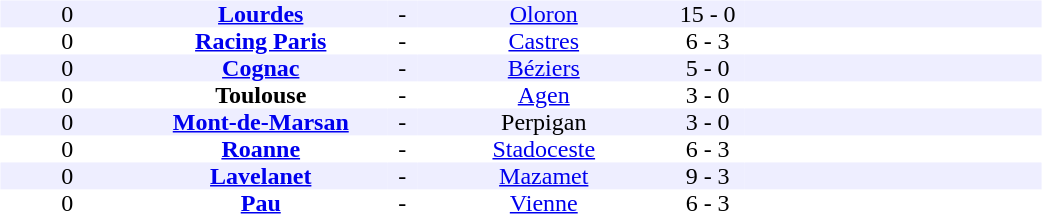<table width=700>
<tr>
<td width=700 valign=top><br><table border=0 cellspacing=0 cellpadding=0 style=font-size: 100%; border-collapse: collapse; width=100%>
<tr align=center bgcolor=#EEEEFF>
<td width=90>0</td>
<td width=170><strong><a href='#'>Lourdes</a></strong></td>
<td width=20>-</td>
<td width=170><a href='#'>Oloron</a></td>
<td width=50>15 - 0</td>
<td width=200></td>
</tr>
<tr align=center bgcolor=#FFFFFF>
<td width=90>0</td>
<td width=170><strong><a href='#'>Racing Paris</a></strong></td>
<td width=20>-</td>
<td width=170><a href='#'>Castres</a></td>
<td width=50>6 - 3</td>
<td width=200></td>
</tr>
<tr align=center bgcolor=#EEEEFF>
<td width=90>0</td>
<td width=170><strong><a href='#'>Cognac</a></strong></td>
<td width=20>-</td>
<td width=170><a href='#'>Béziers</a></td>
<td width=50>5 - 0</td>
<td width=200></td>
</tr>
<tr align=center bgcolor=#FFFFFF>
<td width=90>0</td>
<td width=170><strong>Toulouse</strong></td>
<td width=20>-</td>
<td width=170><a href='#'>Agen</a></td>
<td width=50>3 - 0</td>
<td width=200></td>
</tr>
<tr align=center bgcolor=#EEEEFF>
<td width=90>0</td>
<td width=170><strong><a href='#'>Mont-de-Marsan</a></strong></td>
<td width=20>-</td>
<td width=170>Perpigan</td>
<td width=50>3 - 0</td>
<td width=200></td>
</tr>
<tr align=center bgcolor=#FFFFFF>
<td width=90>0</td>
<td width=170><strong><a href='#'>Roanne</a></strong></td>
<td width=20>-</td>
<td width=170><a href='#'>Stadoceste</a></td>
<td width=50>6 - 3</td>
<td width=200></td>
</tr>
<tr align=center bgcolor=#EEEEFF>
<td width=90>0</td>
<td width=170><strong><a href='#'>Lavelanet</a></strong></td>
<td width=20>-</td>
<td width=170><a href='#'>Mazamet</a></td>
<td width=50>9 - 3</td>
<td width=200></td>
</tr>
<tr align=center bgcolor=#FFFFFF>
<td width=90>0</td>
<td width=170><strong><a href='#'>Pau</a></strong></td>
<td width=20>-</td>
<td width=170><a href='#'>Vienne</a></td>
<td width=50>6 - 3</td>
<td width=200></td>
</tr>
</table>
</td>
</tr>
</table>
